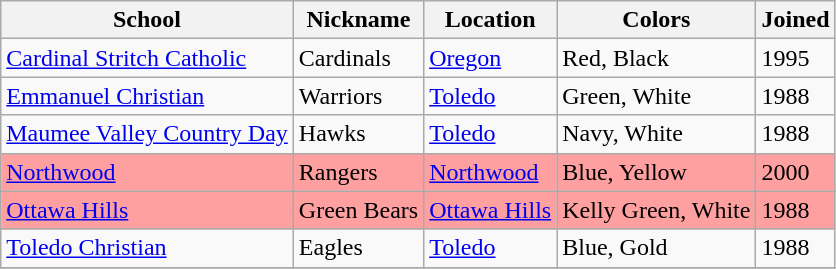<table class="wikitable sortable">
<tr>
<th>School</th>
<th>Nickname</th>
<th>Location</th>
<th>Colors</th>
<th>Joined</th>
</tr>
<tr>
<td><a href='#'>Cardinal Stritch Catholic</a></td>
<td>Cardinals</td>
<td><a href='#'>Oregon</a></td>
<td>Red, Black <br> </td>
<td>1995</td>
</tr>
<tr>
<td><a href='#'>Emmanuel Christian</a></td>
<td>Warriors</td>
<td><a href='#'>Toledo</a></td>
<td>Green, White <br>  </td>
<td>1988</td>
</tr>
<tr>
<td><a href='#'>Maumee Valley Country Day</a></td>
<td>Hawks</td>
<td><a href='#'>Toledo</a></td>
<td>Navy, White <br>  </td>
<td>1988</td>
</tr>
<tr bgcolor=#ffa0a0>
<td><a href='#'>Northwood</a></td>
<td>Rangers</td>
<td><a href='#'>Northwood</a></td>
<td>Blue, Yellow <br>  </td>
<td>2000</td>
</tr>
<tr bgcolor=#ffa0a0>
<td><a href='#'>Ottawa Hills</a></td>
<td>Green Bears</td>
<td><a href='#'>Ottawa Hills</a></td>
<td>Kelly Green, White <br>  </td>
<td>1988</td>
</tr>
<tr>
<td><a href='#'>Toledo Christian</a></td>
<td>Eagles</td>
<td><a href='#'>Toledo</a></td>
<td>Blue, Gold <br>  </td>
<td>1988</td>
</tr>
<tr>
</tr>
</table>
